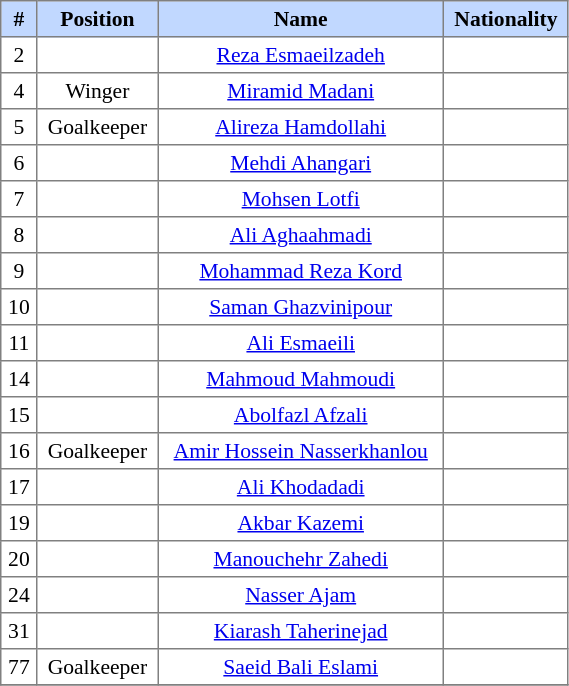<table border=1 style="border-collapse:collapse; font-size:90%;" cellpadding=3 cellspacing=0 width=30%>
<tr bgcolor=#C1D8FF>
<th width=2%>#</th>
<th width=5%>Position</th>
<th width=10%>Name</th>
<th width=5%>Nationality</th>
</tr>
<tr align=center>
<td>2</td>
<td></td>
<td><a href='#'>Reza Esmaeilzadeh</a></td>
<td></td>
</tr>
<tr align=center>
<td>4</td>
<td>Winger</td>
<td><a href='#'>Miramid Madani</a></td>
<td></td>
</tr>
<tr align=center>
<td>5</td>
<td>Goalkeeper</td>
<td><a href='#'>Alireza Hamdollahi</a></td>
<td></td>
</tr>
<tr align=center>
<td>6</td>
<td></td>
<td><a href='#'>Mehdi Ahangari</a></td>
<td></td>
</tr>
<tr align=center>
<td>7</td>
<td></td>
<td><a href='#'>Mohsen Lotfi</a></td>
<td></td>
</tr>
<tr align=center>
<td>8</td>
<td></td>
<td><a href='#'>Ali Aghaahmadi</a></td>
<td></td>
</tr>
<tr align=center>
<td>9</td>
<td></td>
<td><a href='#'>Mohammad Reza Kord</a></td>
<td></td>
</tr>
<tr align=center>
<td>10</td>
<td></td>
<td><a href='#'>Saman Ghazvinipour</a></td>
<td></td>
</tr>
<tr align=center>
<td>11</td>
<td></td>
<td><a href='#'>Ali Esmaeili</a></td>
<td></td>
</tr>
<tr align=center>
<td>14</td>
<td></td>
<td><a href='#'>Mahmoud Mahmoudi</a></td>
<td></td>
</tr>
<tr align=center>
<td>15</td>
<td></td>
<td><a href='#'>Abolfazl Afzali</a></td>
<td></td>
</tr>
<tr align=center>
<td>16</td>
<td>Goalkeeper</td>
<td><a href='#'>Amir Hossein Nasserkhanlou</a></td>
<td></td>
</tr>
<tr align=center>
<td>17</td>
<td></td>
<td><a href='#'>Ali Khodadadi</a></td>
<td></td>
</tr>
<tr align=center>
<td>19</td>
<td></td>
<td><a href='#'>Akbar Kazemi</a></td>
<td></td>
</tr>
<tr align=center>
<td>20</td>
<td></td>
<td><a href='#'>Manouchehr Zahedi</a></td>
<td></td>
</tr>
<tr align=center>
<td>24</td>
<td></td>
<td><a href='#'>Nasser Ajam</a></td>
<td></td>
</tr>
<tr align=center>
<td>31</td>
<td></td>
<td><a href='#'>Kiarash Taherinejad</a></td>
<td></td>
</tr>
<tr align=center>
<td>77</td>
<td>Goalkeeper</td>
<td><a href='#'>Saeid Bali Eslami</a></td>
<td></td>
</tr>
<tr align=center>
</tr>
</table>
